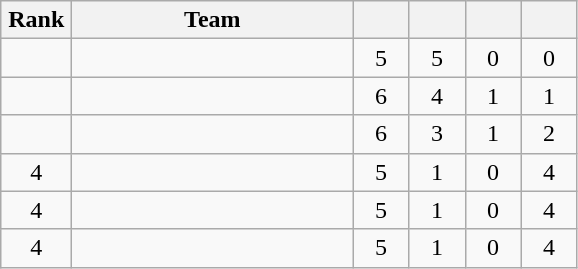<table class="wikitable" style="text-align: center;">
<tr>
<th width=40>Rank</th>
<th width=180>Team</th>
<th width=30></th>
<th width=30></th>
<th width=30></th>
<th width=30></th>
</tr>
<tr>
<td></td>
<td align=left></td>
<td>5</td>
<td>5</td>
<td>0</td>
<td>0</td>
</tr>
<tr>
<td></td>
<td align=left></td>
<td>6</td>
<td>4</td>
<td>1</td>
<td>1</td>
</tr>
<tr>
<td></td>
<td align=left></td>
<td>6</td>
<td>3</td>
<td>1</td>
<td>2</td>
</tr>
<tr>
<td>4</td>
<td align=left></td>
<td>5</td>
<td>1</td>
<td>0</td>
<td>4</td>
</tr>
<tr>
<td>4</td>
<td align=left></td>
<td>5</td>
<td>1</td>
<td>0</td>
<td>4</td>
</tr>
<tr>
<td>4</td>
<td align=left></td>
<td>5</td>
<td>1</td>
<td>0</td>
<td>4</td>
</tr>
</table>
